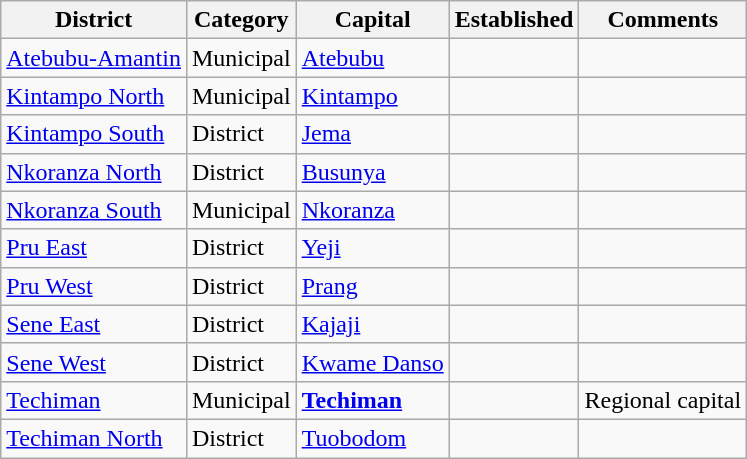<table class="wikitable sortable">
<tr>
<th>District</th>
<th>Category</th>
<th>Capital</th>
<th>Established</th>
<th>Comments</th>
</tr>
<tr>
<td><a href='#'>Atebubu-Amantin</a></td>
<td>Municipal</td>
<td><a href='#'>Atebubu</a></td>
<td></td>
<td></td>
</tr>
<tr>
<td><a href='#'>Kintampo North</a></td>
<td>Municipal</td>
<td><a href='#'>Kintampo</a></td>
<td></td>
<td></td>
</tr>
<tr>
<td><a href='#'>Kintampo South</a></td>
<td>District</td>
<td><a href='#'>Jema</a></td>
<td></td>
<td></td>
</tr>
<tr>
<td><a href='#'>Nkoranza North</a></td>
<td>District</td>
<td><a href='#'>Busunya</a></td>
<td></td>
<td></td>
</tr>
<tr>
<td><a href='#'>Nkoranza South</a></td>
<td>Municipal</td>
<td><a href='#'>Nkoranza</a></td>
<td></td>
<td></td>
</tr>
<tr>
<td><a href='#'>Pru East</a></td>
<td>District</td>
<td><a href='#'>Yeji</a></td>
<td></td>
<td></td>
</tr>
<tr>
<td><a href='#'>Pru West</a></td>
<td>District</td>
<td><a href='#'>Prang</a></td>
<td></td>
<td></td>
</tr>
<tr>
<td><a href='#'>Sene East</a></td>
<td>District</td>
<td><a href='#'>Kajaji</a></td>
<td></td>
<td></td>
</tr>
<tr>
<td><a href='#'>Sene West</a></td>
<td>District</td>
<td><a href='#'>Kwame Danso</a></td>
<td></td>
<td></td>
</tr>
<tr>
<td><a href='#'>Techiman</a></td>
<td>Municipal</td>
<td><strong><a href='#'>Techiman</a></strong></td>
<td></td>
<td>Regional capital</td>
</tr>
<tr>
<td><a href='#'>Techiman North</a></td>
<td>District</td>
<td><a href='#'>Tuobodom</a></td>
<td></td>
<td></td>
</tr>
</table>
